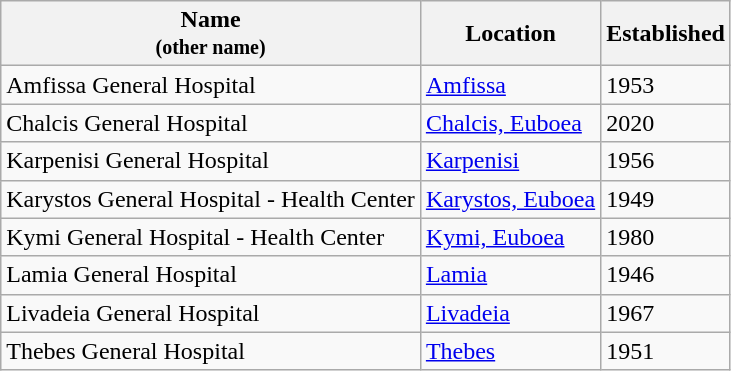<table class="wikitable sortable stripe">
<tr>
<th>Name<br> <small>(other name)</small></th>
<th>Location</th>
<th>Established</th>
</tr>
<tr>
<td>Amfissa General Hospital</td>
<td><a href='#'>Amfissa</a></td>
<td>1953</td>
</tr>
<tr>
<td>Chalcis General Hospital</td>
<td><a href='#'>Chalcis, Euboea</a></td>
<td>2020</td>
</tr>
<tr>
<td>Karpenisi General Hospital</td>
<td><a href='#'>Karpenisi</a></td>
<td>1956</td>
</tr>
<tr>
<td>Karystos General Hospital - Health Center</td>
<td><a href='#'>Karystos, Euboea</a></td>
<td>1949</td>
</tr>
<tr>
<td>Kymi General Hospital - Health Center</td>
<td><a href='#'>Kymi, Euboea</a></td>
<td>1980</td>
</tr>
<tr>
<td>Lamia General Hospital</td>
<td><a href='#'>Lamia</a></td>
<td>1946</td>
</tr>
<tr>
<td>Livadeia General Hospital</td>
<td><a href='#'>Livadeia</a></td>
<td>1967</td>
</tr>
<tr>
<td>Thebes General Hospital</td>
<td><a href='#'>Thebes</a></td>
<td>1951</td>
</tr>
</table>
